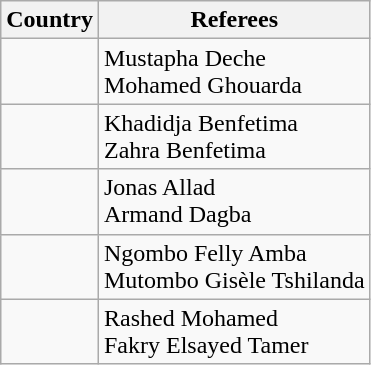<table class="wikitable">
<tr>
<th>Country</th>
<th>Referees</th>
</tr>
<tr>
<td></td>
<td>Mustapha Deche<br>Mohamed Ghouarda</td>
</tr>
<tr>
<td></td>
<td>Khadidja Benfetima<br>Zahra Benfetima</td>
</tr>
<tr>
<td></td>
<td>Jonas Allad<br>Armand Dagba</td>
</tr>
<tr>
<td></td>
<td>Ngombo Felly Amba<br>Mutombo Gisèle Tshilanda</td>
</tr>
<tr>
<td></td>
<td>Rashed Mohamed<br>Fakry Elsayed Tamer</td>
</tr>
</table>
